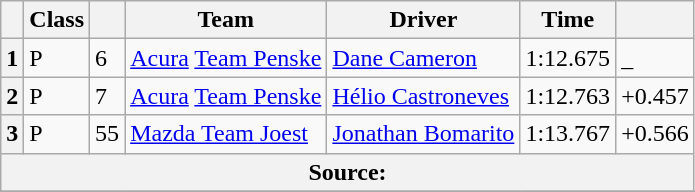<table class="wikitable">
<tr>
<th scope="col"></th>
<th scope="col">Class</th>
<th scope="col"></th>
<th scope="col">Team</th>
<th scope="col">Driver</th>
<th scope="col">Time</th>
<th scope="col"></th>
</tr>
<tr>
<th scope="row">1</th>
<td>P</td>
<td>6</td>
<td><a href='#'>Acura</a> <a href='#'>Team Penske</a></td>
<td><a href='#'>Dane Cameron</a></td>
<td>1:12.675</td>
<td>_</td>
</tr>
<tr>
<th scope="row">2</th>
<td>P</td>
<td>7</td>
<td><a href='#'>Acura</a> <a href='#'>Team Penske</a></td>
<td><a href='#'>Hélio Castroneves</a></td>
<td>1:12.763</td>
<td>+0.457</td>
</tr>
<tr>
<th scope="row">3</th>
<td>P</td>
<td>55</td>
<td><a href='#'>Mazda Team Joest</a></td>
<td><a href='#'>Jonathan Bomarito</a></td>
<td>1:13.767</td>
<td>+0.566</td>
</tr>
<tr>
<th colspan="7">Source:</th>
</tr>
<tr>
</tr>
</table>
